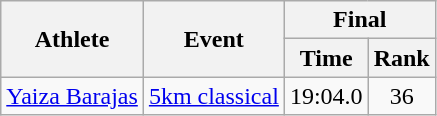<table class="wikitable">
<tr>
<th rowspan="2">Athlete</th>
<th rowspan="2">Event</th>
<th colspan="2">Final</th>
</tr>
<tr>
<th>Time</th>
<th>Rank</th>
</tr>
<tr>
<td rowspan="1"><a href='#'>Yaiza Barajas</a></td>
<td><a href='#'>5km classical</a></td>
<td align="center">19:04.0</td>
<td align="center">36</td>
</tr>
</table>
